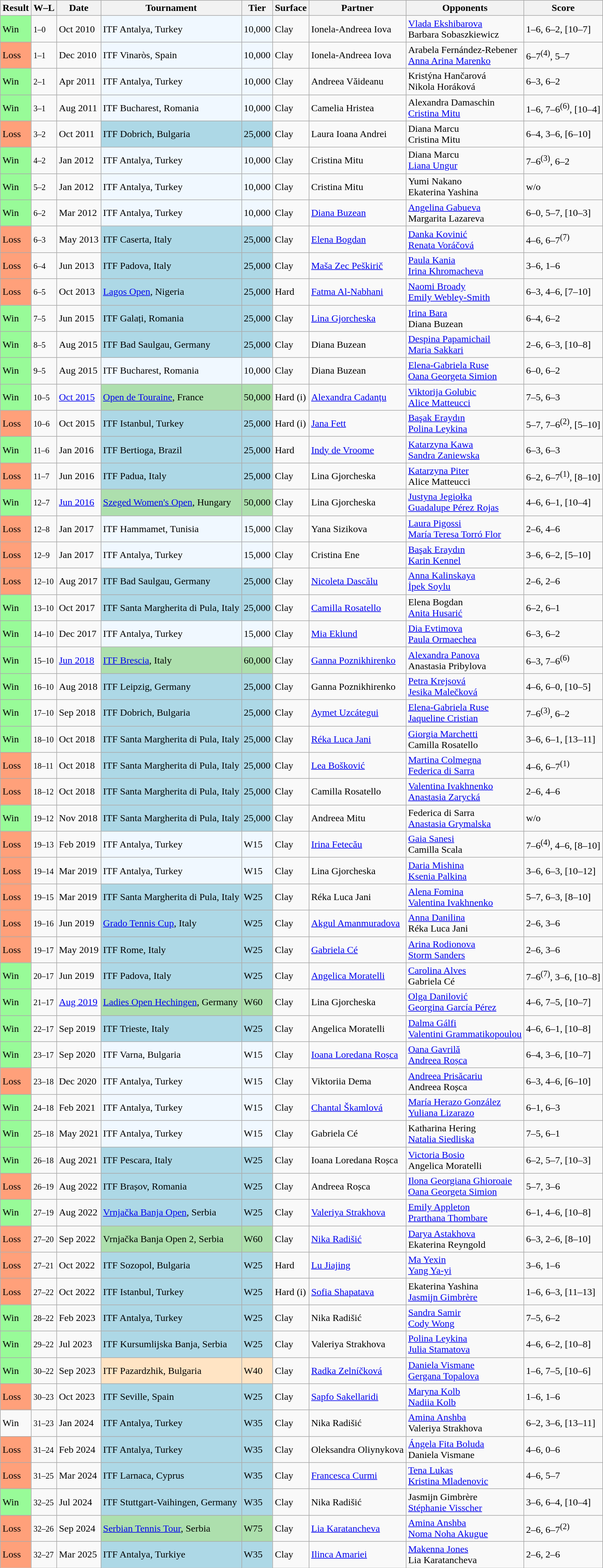<table class="sortable wikitable">
<tr>
<th>Result</th>
<th class="unsortable">W–L</th>
<th>Date</th>
<th>Tournament</th>
<th>Tier</th>
<th>Surface</th>
<th>Partner</th>
<th>Opponents</th>
<th class="unsortable">Score</th>
</tr>
<tr>
<td style="background:#98fb98;">Win</td>
<td><small>1–0</small></td>
<td>Oct 2010</td>
<td style="background:#f0f8ff;">ITF Antalya, Turkey</td>
<td style="background:#f0f8ff;">10,000</td>
<td>Clay</td>
<td> Ionela-Andreea Iova</td>
<td> <a href='#'>Vlada Ekshibarova</a> <br>  Barbara Sobaszkiewicz</td>
<td>1–6, 6–2, [10–7]</td>
</tr>
<tr>
<td style="background:#ffa07a;">Loss</td>
<td><small>1–1</small></td>
<td>Dec 2010</td>
<td style="background:#f0f8ff;">ITF Vinaròs, Spain</td>
<td style="background:#f0f8ff;">10,000</td>
<td>Clay</td>
<td> Ionela-Andreea Iova</td>
<td> Arabela Fernández-Rebener <br>  <a href='#'>Anna Arina Marenko</a></td>
<td>6–7<sup>(4)</sup>, 5–7</td>
</tr>
<tr>
<td style="background:#98fb98;">Win</td>
<td><small>2–1</small></td>
<td>Apr 2011</td>
<td style="background:#f0f8ff;">ITF Antalya, Turkey</td>
<td style="background:#f0f8ff;">10,000</td>
<td>Clay</td>
<td> Andreea Văideanu</td>
<td> Kristýna Hančarová <br>  Nikola Horáková</td>
<td>6–3, 6–2</td>
</tr>
<tr>
<td style="background:#98fb98;">Win</td>
<td><small>3–1</small></td>
<td>Aug 2011</td>
<td style="background:#f0f8ff;">ITF Bucharest, Romania</td>
<td style="background:#f0f8ff;">10,000</td>
<td>Clay</td>
<td> Camelia Hristea</td>
<td> Alexandra Damaschin <br>  <a href='#'>Cristina Mitu</a></td>
<td>1–6, 7–6<sup>(6)</sup>, [10–4]</td>
</tr>
<tr>
<td style="background:#ffa07a;">Loss</td>
<td><small>3–2</small></td>
<td>Oct 2011</td>
<td style="background:lightblue;">ITF Dobrich, Bulgaria</td>
<td style="background:lightblue;">25,000</td>
<td>Clay</td>
<td> Laura Ioana Andrei</td>
<td> Diana Marcu <br>  Cristina Mitu</td>
<td>6–4, 3–6, [6–10]</td>
</tr>
<tr>
<td style="background:#98fb98;">Win</td>
<td><small>4–2</small></td>
<td>Jan 2012</td>
<td style="background:#f0f8ff;">ITF Antalya, Turkey</td>
<td style="background:#f0f8ff;">10,000</td>
<td>Clay</td>
<td> Cristina Mitu</td>
<td> Diana Marcu <br>  <a href='#'>Liana Ungur</a></td>
<td>7–6<sup>(3)</sup>, 6–2</td>
</tr>
<tr>
<td style="background:#98fb98;">Win</td>
<td><small>5–2</small></td>
<td>Jan 2012</td>
<td style="background:#f0f8ff;">ITF Antalya, Turkey</td>
<td style="background:#f0f8ff;">10,000</td>
<td>Clay</td>
<td> Cristina Mitu</td>
<td> Yumi Nakano <br>  Ekaterina Yashina</td>
<td>w/o</td>
</tr>
<tr>
<td style="background:#98fb98;">Win</td>
<td><small>6–2</small></td>
<td>Mar 2012</td>
<td style="background:#f0f8ff;">ITF Antalya, Turkey</td>
<td style="background:#f0f8ff;">10,000</td>
<td>Clay</td>
<td> <a href='#'>Diana Buzean</a></td>
<td> <a href='#'>Angelina Gabueva</a> <br>  Margarita Lazareva</td>
<td>6–0, 5–7, [10–3]</td>
</tr>
<tr>
<td style="background:#ffa07a;">Loss</td>
<td><small>6–3</small></td>
<td>May 2013</td>
<td style="background:lightblue;">ITF Caserta, Italy</td>
<td style="background:lightblue;">25,000</td>
<td>Clay</td>
<td> <a href='#'>Elena Bogdan</a></td>
<td> <a href='#'>Danka Kovinić</a> <br>  <a href='#'>Renata Voráčová</a></td>
<td>4–6, 6–7<sup>(7)</sup></td>
</tr>
<tr>
<td style="background:#ffa07a;">Loss</td>
<td><small>6–4</small></td>
<td>Jun 2013</td>
<td style="background:lightblue;">ITF Padova, Italy</td>
<td style="background:lightblue;">25,000</td>
<td>Clay</td>
<td> <a href='#'>Maša Zec Peškirič</a></td>
<td> <a href='#'>Paula Kania</a> <br>  <a href='#'>Irina Khromacheva</a></td>
<td>3–6, 1–6</td>
</tr>
<tr>
<td style="background:#ffa07a;">Loss</td>
<td><small>6–5</small></td>
<td>Oct 2013</td>
<td style="background:lightblue;"><a href='#'>Lagos Open</a>, Nigeria</td>
<td style="background:lightblue;">25,000</td>
<td>Hard</td>
<td> <a href='#'>Fatma Al-Nabhani</a></td>
<td> <a href='#'>Naomi Broady</a> <br>  <a href='#'>Emily Webley-Smith</a></td>
<td>6–3, 4–6, [7–10]</td>
</tr>
<tr>
<td style="background:#98fb98;">Win</td>
<td><small>7–5</small></td>
<td>Jun 2015</td>
<td style="background:lightblue;">ITF Galați, Romania</td>
<td style="background:lightblue;">25,000</td>
<td>Clay</td>
<td> <a href='#'>Lina Gjorcheska</a></td>
<td> <a href='#'>Irina Bara</a> <br>  Diana Buzean</td>
<td>6–4, 6–2</td>
</tr>
<tr>
<td style="background:#98fb98;">Win</td>
<td><small>8–5</small></td>
<td>Aug 2015</td>
<td style="background:lightblue;">ITF Bad Saulgau, Germany</td>
<td style="background:lightblue;">25,000</td>
<td>Clay</td>
<td> Diana Buzean</td>
<td> <a href='#'>Despina Papamichail</a> <br>  <a href='#'>Maria Sakkari</a></td>
<td>2–6, 6–3, [10–8]</td>
</tr>
<tr>
<td style="background:#98fb98;">Win</td>
<td><small>9–5</small></td>
<td>Aug 2015</td>
<td style="background:#f0f8ff;">ITF Bucharest, Romania</td>
<td style="background:#f0f8ff;">10,000</td>
<td>Clay</td>
<td> Diana Buzean</td>
<td> <a href='#'>Elena-Gabriela Ruse</a> <br>  <a href='#'>Oana Georgeta Simion</a></td>
<td>6–0, 6–2</td>
</tr>
<tr>
<td style="background:#98fb98;">Win</td>
<td><small>10–5</small></td>
<td><a href='#'>Oct 2015</a></td>
<td style="background:#addfad;"><a href='#'>Open de Touraine</a>, France</td>
<td style="background:#addfad;">50,000</td>
<td>Hard (i)</td>
<td> <a href='#'>Alexandra Cadanțu</a></td>
<td> <a href='#'>Viktorija Golubic</a> <br>  <a href='#'>Alice Matteucci</a></td>
<td>7–5, 6–3</td>
</tr>
<tr>
<td style="background:#ffa07a;">Loss</td>
<td><small>10–6</small></td>
<td>Oct 2015</td>
<td style="background:lightblue;">ITF Istanbul, Turkey</td>
<td style="background:lightblue;">25,000</td>
<td>Hard (i)</td>
<td> <a href='#'>Jana Fett</a></td>
<td> <a href='#'>Başak Eraydın</a> <br>  <a href='#'>Polina Leykina</a></td>
<td>5–7, 7–6<sup>(2)</sup>, [5–10]</td>
</tr>
<tr>
<td style="background:#98fb98;">Win</td>
<td><small>11–6</small></td>
<td>Jan 2016</td>
<td style="background:lightblue;">ITF Bertioga, Brazil</td>
<td style="background:lightblue;">25,000</td>
<td>Hard</td>
<td> <a href='#'>Indy de Vroome</a></td>
<td> <a href='#'>Katarzyna Kawa</a> <br>  <a href='#'>Sandra Zaniewska</a></td>
<td>6–3, 6–3</td>
</tr>
<tr>
<td style="background:#ffa07a;">Loss</td>
<td><small>11–7</small></td>
<td>Jun 2016</td>
<td style="background:lightblue;">ITF Padua, Italy</td>
<td style="background:lightblue;">25,000</td>
<td>Clay</td>
<td> Lina Gjorcheska</td>
<td> <a href='#'>Katarzyna Piter</a> <br>  Alice Matteucci</td>
<td>6–2, 6–7<sup>(1)</sup>, [8–10]</td>
</tr>
<tr>
<td style="background:#98fb98;">Win</td>
<td><small>12–7</small></td>
<td><a href='#'>Jun 2016</a></td>
<td style="background:#addfad;"><a href='#'>Szeged Women's Open</a>, Hungary</td>
<td style="background:#addfad;">50,000</td>
<td>Clay</td>
<td> Lina Gjorcheska</td>
<td> <a href='#'>Justyna Jegiołka</a> <br>  <a href='#'>Guadalupe Pérez Rojas</a></td>
<td>4–6, 6–1, [10–4]</td>
</tr>
<tr>
<td style="background:#ffa07a;">Loss</td>
<td><small>12–8</small></td>
<td>Jan 2017</td>
<td style="background:#f0f8ff;">ITF Hammamet, Tunisia</td>
<td style="background:#f0f8ff;">15,000</td>
<td>Clay</td>
<td> Yana Sizikova</td>
<td> <a href='#'>Laura Pigossi</a> <br>  <a href='#'>María Teresa Torró Flor</a></td>
<td>2–6, 4–6</td>
</tr>
<tr>
<td style="background:#ffa07a;">Loss</td>
<td><small>12–9</small></td>
<td>Jan 2017</td>
<td style="background:#f0f8ff;">ITF Antalya, Turkey</td>
<td style="background:#f0f8ff;">15,000</td>
<td>Clay</td>
<td> Cristina Ene</td>
<td> <a href='#'>Başak Eraydın</a> <br>  <a href='#'>Karin Kennel</a></td>
<td>3–6, 6–2, [5–10]</td>
</tr>
<tr>
<td style="background:#ffa07a;">Loss</td>
<td><small>12–10</small></td>
<td>Aug 2017</td>
<td style="background:lightblue;">ITF Bad Saulgau, Germany</td>
<td style="background:lightblue;">25,000</td>
<td>Clay</td>
<td> <a href='#'>Nicoleta Dascălu</a></td>
<td> <a href='#'>Anna Kalinskaya</a> <br>  <a href='#'>İpek Soylu</a></td>
<td>2–6, 2–6</td>
</tr>
<tr>
<td style="background:#98fb98;">Win</td>
<td><small>13–10</small></td>
<td>Oct 2017</td>
<td style="background:lightblue;">ITF Santa Margherita di Pula, Italy</td>
<td style="background:lightblue;">25,000</td>
<td>Clay</td>
<td> <a href='#'>Camilla Rosatello</a></td>
<td> Elena Bogdan <br>  <a href='#'>Anita Husarić</a></td>
<td>6–2, 6–1</td>
</tr>
<tr>
<td style="background:#98fb98;">Win</td>
<td><small>14–10</small></td>
<td>Dec 2017</td>
<td style="background:#f0f8ff;">ITF Antalya, Turkey</td>
<td style="background:#f0f8ff;">15,000</td>
<td>Clay</td>
<td> <a href='#'>Mia Eklund</a></td>
<td> <a href='#'>Dia Evtimova</a> <br>  <a href='#'>Paula Ormaechea</a></td>
<td>6–3, 6–2</td>
</tr>
<tr>
<td style="background:#98fb98;">Win</td>
<td><small>15–10</small></td>
<td><a href='#'>Jun 2018</a></td>
<td style="background:#addfad;"><a href='#'>ITF Brescia</a>, Italy</td>
<td style="background:#addfad;">60,000</td>
<td>Clay</td>
<td> <a href='#'>Ganna Poznikhirenko</a></td>
<td> <a href='#'>Alexandra Panova</a> <br>  Anastasia Pribylova</td>
<td>6–3, 7–6<sup>(6)</sup></td>
</tr>
<tr>
<td style="background:#98fb98;">Win</td>
<td><small>16–10</small></td>
<td>Aug 2018</td>
<td style="background:lightblue;">ITF Leipzig, Germany</td>
<td style="background:lightblue;">25,000</td>
<td>Clay</td>
<td> Ganna Poznikhirenko</td>
<td> <a href='#'>Petra Krejsová</a> <br>  <a href='#'>Jesika Malečková</a></td>
<td>4–6, 6–0, [10–5]</td>
</tr>
<tr>
<td style="background:#98fb98;">Win</td>
<td><small>17–10</small></td>
<td>Sep 2018</td>
<td style="background:lightblue;">ITF Dobrich, Bulgaria</td>
<td style="background:lightblue;">25,000</td>
<td>Clay</td>
<td> <a href='#'>Aymet Uzcátegui</a></td>
<td> <a href='#'>Elena-Gabriela Ruse</a> <br>  <a href='#'>Jaqueline Cristian</a></td>
<td>7–6<sup>(3)</sup>, 6–2</td>
</tr>
<tr>
<td style="background:#98fb98;">Win</td>
<td><small>18–10</small></td>
<td>Oct 2018</td>
<td style="background:lightblue;">ITF Santa Margherita di Pula, Italy</td>
<td style="background:lightblue;">25,000</td>
<td>Clay</td>
<td> <a href='#'>Réka Luca Jani</a></td>
<td> <a href='#'>Giorgia Marchetti</a> <br>  Camilla Rosatello</td>
<td>3–6, 6–1, [13–11]</td>
</tr>
<tr>
<td style="background:#ffa07a;">Loss</td>
<td><small>18–11</small></td>
<td>Oct 2018</td>
<td style="background:lightblue;">ITF Santa Margherita di Pula, Italy</td>
<td style="background:lightblue;">25,000</td>
<td>Clay</td>
<td> <a href='#'>Lea Bošković</a></td>
<td> <a href='#'>Martina Colmegna</a> <br>  <a href='#'>Federica di Sarra</a></td>
<td>4–6, 6–7<sup>(1)</sup></td>
</tr>
<tr>
<td style="background:#ffa07a;">Loss</td>
<td><small>18–12</small></td>
<td>Oct 2018</td>
<td style="background:lightblue;">ITF Santa Margherita di Pula, Italy</td>
<td style="background:lightblue;">25,000</td>
<td>Clay</td>
<td> Camilla Rosatello</td>
<td> <a href='#'>Valentina Ivakhnenko</a> <br>  <a href='#'>Anastasia Zarycká</a></td>
<td>2–6, 4–6</td>
</tr>
<tr>
<td style="background:#98fb98;">Win</td>
<td><small>19–12</small></td>
<td>Nov 2018</td>
<td style="background:lightblue;">ITF Santa Margherita di Pula, Italy</td>
<td style="background:lightblue;">25,000</td>
<td>Clay</td>
<td> Andreea Mitu</td>
<td> Federica di Sarra <br>  <a href='#'>Anastasia Grymalska</a></td>
<td>w/o</td>
</tr>
<tr>
<td style="background:#ffa07a;">Loss</td>
<td><small>19–13</small></td>
<td>Feb 2019</td>
<td style="background:#f0f8ff;">ITF Antalya, Turkey</td>
<td style="background:#f0f8ff;">W15</td>
<td>Clay</td>
<td> <a href='#'>Irina Fetecău</a></td>
<td> <a href='#'>Gaia Sanesi</a> <br>  Camilla Scala</td>
<td>7–6<sup>(4)</sup>, 4–6, [8–10]</td>
</tr>
<tr>
<td style="background:#ffa07a;">Loss</td>
<td><small>19–14</small></td>
<td>Mar 2019</td>
<td style="background:#f0f8ff;">ITF Antalya, Turkey</td>
<td style="background:#f0f8ff;">W15</td>
<td>Clay</td>
<td> Lina Gjorcheska</td>
<td> <a href='#'>Daria Mishina</a> <br>  <a href='#'>Ksenia Palkina</a></td>
<td>3–6, 6–3, [10–12]</td>
</tr>
<tr>
<td style="background:#ffa07a;">Loss</td>
<td><small>19–15</small></td>
<td>Mar 2019</td>
<td style="background:lightblue;">ITF Santa Margherita di Pula, Italy</td>
<td style="background:lightblue;">W25</td>
<td>Clay</td>
<td> Réka Luca Jani</td>
<td> <a href='#'>Alena Fomina</a> <br>  <a href='#'>Valentina Ivakhnenko</a></td>
<td>5–7, 6–3, [8–10]</td>
</tr>
<tr>
<td style="background:#ffa07a;">Loss</td>
<td><small>19–16</small></td>
<td>Jun 2019</td>
<td style="background:lightblue;"><a href='#'>Grado Tennis Cup</a>, Italy</td>
<td style="background:lightblue;">W25</td>
<td>Clay</td>
<td> <a href='#'>Akgul Amanmuradova</a></td>
<td> <a href='#'>Anna Danilina</a> <br>  Réka Luca Jani</td>
<td>2–6, 3–6</td>
</tr>
<tr>
<td style="background:#ffa07a;">Loss</td>
<td><small>19–17</small></td>
<td>May 2019</td>
<td style="background:lightblue;">ITF Rome, Italy</td>
<td style="background:lightblue;">W25</td>
<td>Clay</td>
<td> <a href='#'>Gabriela Cé</a></td>
<td> <a href='#'>Arina Rodionova</a> <br>  <a href='#'>Storm Sanders</a></td>
<td>2–6, 3–6</td>
</tr>
<tr>
<td style="background:#98fb98;">Win</td>
<td><small>20–17</small></td>
<td>Jun 2019</td>
<td style="background:lightblue;">ITF Padova, Italy</td>
<td style="background:lightblue;">W25</td>
<td>Clay</td>
<td> <a href='#'>Angelica Moratelli</a></td>
<td> <a href='#'>Carolina Alves</a> <br>  Gabriela Cé</td>
<td>7–6<sup>(7)</sup>, 3–6, [10–8]</td>
</tr>
<tr>
<td style="background:#98fb98;">Win</td>
<td><small>21–17</small></td>
<td><a href='#'>Aug 2019</a></td>
<td style="background:#addfad;"><a href='#'>Ladies Open Hechingen</a>, Germany</td>
<td style="background:#addfad;">W60</td>
<td>Clay</td>
<td> Lina Gjorcheska</td>
<td> <a href='#'>Olga Danilović</a> <br>  <a href='#'>Georgina García Pérez</a></td>
<td>4–6, 7–5, [10–7]</td>
</tr>
<tr>
<td style="background:#98fb98;">Win</td>
<td><small>22–17</small></td>
<td>Sep 2019</td>
<td style="background:lightblue;">ITF Trieste, Italy</td>
<td style="background:lightblue;">W25</td>
<td>Clay</td>
<td> Angelica Moratelli</td>
<td> <a href='#'>Dalma Gálfi</a> <br>  <a href='#'>Valentini Grammatikopoulou</a></td>
<td>4–6, 6–1, [10–8]</td>
</tr>
<tr>
<td style="background:#98fb98;">Win</td>
<td><small>23–17</small></td>
<td>Sep 2020</td>
<td style="background:#f0f8ff;">ITF Varna, Bulgaria</td>
<td style="background:#f0f8ff;">W15</td>
<td>Clay</td>
<td> <a href='#'>Ioana Loredana Roșca</a></td>
<td> <a href='#'>Oana Gavrilă</a><br> <a href='#'>Andreea Roșca</a></td>
<td>6–4, 3–6, [10–7]</td>
</tr>
<tr>
<td style="background:#ffa07a;">Loss</td>
<td><small>23–18</small></td>
<td>Dec 2020</td>
<td style="background:#f0f8ff;">ITF Antalya, Turkey</td>
<td style="background:#f0f8ff;">W15</td>
<td>Clay</td>
<td> Viktoriia Dema</td>
<td> <a href='#'>Andreea Prisăcariu</a><br> Andreea Roșca</td>
<td>6–3, 4–6, [6–10]</td>
</tr>
<tr>
<td style="background:#98fb98;">Win</td>
<td><small>24–18</small></td>
<td>Feb 2021</td>
<td style="background:#f0f8ff;">ITF Antalya, Turkey</td>
<td style="background:#f0f8ff;">W15</td>
<td>Clay</td>
<td> <a href='#'>Chantal Škamlová</a></td>
<td> <a href='#'>María Herazo González</a><br> <a href='#'>Yuliana Lizarazo</a></td>
<td>6–1, 6–3</td>
</tr>
<tr>
<td style="background:#98fb98;">Win</td>
<td><small>25–18</small></td>
<td>May 2021</td>
<td style="background:#f0f8ff;">ITF Antalya, Turkey</td>
<td style="background:#f0f8ff;">W15</td>
<td>Clay</td>
<td> Gabriela Cé</td>
<td> Katharina Hering<br> <a href='#'>Natalia Siedliska</a></td>
<td>7–5, 6–1</td>
</tr>
<tr>
<td style="background:#98fb98;">Win</td>
<td><small>26–18</small></td>
<td>Aug 2021</td>
<td style="background:lightblue;">ITF Pescara, Italy</td>
<td style="background:lightblue;">W25</td>
<td>Clay</td>
<td> Ioana Loredana Roșca</td>
<td> <a href='#'>Victoria Bosio</a><br> Angelica Moratelli</td>
<td>6–2, 5–7, [10–3]</td>
</tr>
<tr>
<td style="background:#ffa07a;">Loss</td>
<td><small>26–19</small></td>
<td>Aug 2022</td>
<td style="background:lightblue;">ITF Brașov, Romania</td>
<td style="background:lightblue;">W25</td>
<td>Clay</td>
<td> Andreea Roșca</td>
<td> <a href='#'>Ilona Georgiana Ghioroaie</a><br> <a href='#'>Oana Georgeta Simion</a></td>
<td>5–7, 3–6</td>
</tr>
<tr>
<td style="background:#98fb98;">Win</td>
<td><small>27–19</small></td>
<td>Aug 2022</td>
<td style="background:lightblue;"><a href='#'>Vrnjačka Banja Open</a>, Serbia</td>
<td style="background:lightblue;">W25</td>
<td>Clay</td>
<td> <a href='#'>Valeriya Strakhova</a></td>
<td> <a href='#'>Emily Appleton</a><br> <a href='#'>Prarthana Thombare</a></td>
<td>6–1, 4–6, [10–8]</td>
</tr>
<tr>
<td style="background:#ffa07a;">Loss</td>
<td><small>27–20</small></td>
<td>Sep 2022</td>
<td style="background:#addfad;">Vrnjačka Banja Open 2, Serbia</td>
<td style="background:#addfad;">W60</td>
<td>Clay</td>
<td> <a href='#'>Nika Radišić</a></td>
<td> <a href='#'>Darya Astakhova</a><br> Ekaterina Reyngold</td>
<td>6–3, 2–6, [8–10]</td>
</tr>
<tr>
<td style="background:#ffa07a;">Loss</td>
<td><small>27–21</small></td>
<td>Oct 2022</td>
<td style="background:lightblue;">ITF Sozopol, Bulgaria</td>
<td style="background:lightblue;">W25</td>
<td>Hard</td>
<td> <a href='#'>Lu Jiajing</a></td>
<td> <a href='#'>Ma Yexin</a><br> <a href='#'>Yang Ya-yi</a></td>
<td>3–6, 1–6</td>
</tr>
<tr>
<td style="background:#ffa07a;">Loss</td>
<td><small>27–22</small></td>
<td>Oct 2022</td>
<td style="background:lightblue;">ITF Istanbul, Turkey</td>
<td style="background:lightblue;">W25</td>
<td>Hard (i)</td>
<td> <a href='#'>Sofia Shapatava</a></td>
<td> Ekaterina Yashina<br> <a href='#'>Jasmijn Gimbrère</a></td>
<td>1–6, 6–3, [11–13]</td>
</tr>
<tr>
<td style="background:#98fb98;">Win</td>
<td><small>28–22</small></td>
<td>Feb 2023</td>
<td style="background:lightblue;">ITF Antalya, Turkey</td>
<td style="background:lightblue;">W25</td>
<td>Clay</td>
<td> Nika Radišić</td>
<td> <a href='#'>Sandra Samir</a> <br>  <a href='#'>Cody Wong</a></td>
<td>7–5, 6–2</td>
</tr>
<tr>
<td style="background:#98fb98;">Win</td>
<td><small>29–22</small></td>
<td>Jul 2023</td>
<td style="background:lightblue;">ITF Kursumlijska Banja, Serbia</td>
<td style="background:lightblue;">W25</td>
<td>Clay</td>
<td> Valeriya Strakhova</td>
<td> <a href='#'>Polina Leykina</a><br> <a href='#'>Julia Stamatova</a></td>
<td>4–6, 6–2, [10–8]</td>
</tr>
<tr>
<td style="background:#98fb98;">Win</td>
<td><small>30–22</small></td>
<td>Sep 2023</td>
<td style="background:#ffe4c4;">ITF Pazardzhik, Bulgaria</td>
<td style="background:#ffe4c4;">W40</td>
<td>Clay</td>
<td> <a href='#'>Radka Zelníčková</a></td>
<td> <a href='#'>Daniela Vismane</a><br> <a href='#'>Gergana Topalova</a></td>
<td>1–6, 7–5, [10–6]</td>
</tr>
<tr>
<td style="background:#ffa07a;">Loss</td>
<td><small>30–23</small></td>
<td>Oct 2023</td>
<td style="background:lightblue;">ITF Seville, Spain</td>
<td style="background:lightblue;">W25</td>
<td>Clay</td>
<td> <a href='#'>Sapfo Sakellaridi</a></td>
<td> <a href='#'>Maryna Kolb</a> <br> <a href='#'>Nadiia Kolb</a></td>
<td>1–6, 1–6</td>
</tr>
<tr>
<td s tyle="background:#98fb98;">Win</td>
<td><small>31–23</small></td>
<td>Jan 2024</td>
<td style="background:lightblue;">ITF Antalya, Turkey</td>
<td style="background:lightblue;">W35</td>
<td>Clay</td>
<td> Nika Radišić</td>
<td> <a href='#'>Amina Anshba</a><br> Valeriya Strakhova</td>
<td>6–2, 3–6, [13–11]</td>
</tr>
<tr>
<td style="background:#ffa07a;">Loss</td>
<td><small>31–24</small></td>
<td>Feb 2024</td>
<td style="background:lightblue;">ITF Antalya, Turkey</td>
<td style="background:lightblue;">W35</td>
<td>Clay</td>
<td> Oleksandra Oliynykova</td>
<td> <a href='#'>Ángela Fita Boluda</a><br> Daniela Vismane</td>
<td>4–6, 0–6</td>
</tr>
<tr>
<td style="background:#ffa07a;">Loss</td>
<td><small>31–25</small></td>
<td>Mar 2024</td>
<td style="background:lightblue;">ITF Larnaca, Cyprus</td>
<td style="background:lightblue;">W35</td>
<td>Clay</td>
<td> <a href='#'>Francesca Curmi</a></td>
<td> <a href='#'>Tena Lukas</a><br> <a href='#'>Kristina Mladenovic</a></td>
<td>4–6, 5–7</td>
</tr>
<tr>
<td style="background:#98fb98;">Win</td>
<td><small>32–25</small></td>
<td>Jul 2024</td>
<td style="background:lightblue;">ITF Stuttgart-Vaihingen, Germany</td>
<td style="background:lightblue;">W35</td>
<td>Clay</td>
<td> Nika Radišić</td>
<td> Jasmijn Gimbrère<br> <a href='#'>Stéphanie Visscher</a></td>
<td>3–6, 6–4, [10–4]</td>
</tr>
<tr>
<td style="background:#ffa07a;">Loss</td>
<td><small>32–26</small></td>
<td>Sep 2024</td>
<td style="background:#addfad;"><a href='#'>Serbian Tennis Tour</a>, Serbia</td>
<td style="background:#addfad;">W75</td>
<td>Clay</td>
<td> <a href='#'>Lia Karatancheva</a></td>
<td> <a href='#'>Amina Anshba</a> <br>  <a href='#'>Noma Noha Akugue</a></td>
<td>2–6, 6–7<sup>(2)</sup></td>
</tr>
<tr>
<td style="background:#ffa07a">Loss</td>
<td><small>32–27</small></td>
<td>Mar 2025</td>
<td style="background:lightblue;">ITF Antalya, Turkiye</td>
<td style="background:lightblue;">W35</td>
<td>Clay</td>
<td> <a href='#'>Ilinca Amariei</a></td>
<td> <a href='#'>Makenna Jones</a> <br>  Lia Karatancheva</td>
<td>2–6, 2–6</td>
</tr>
</table>
